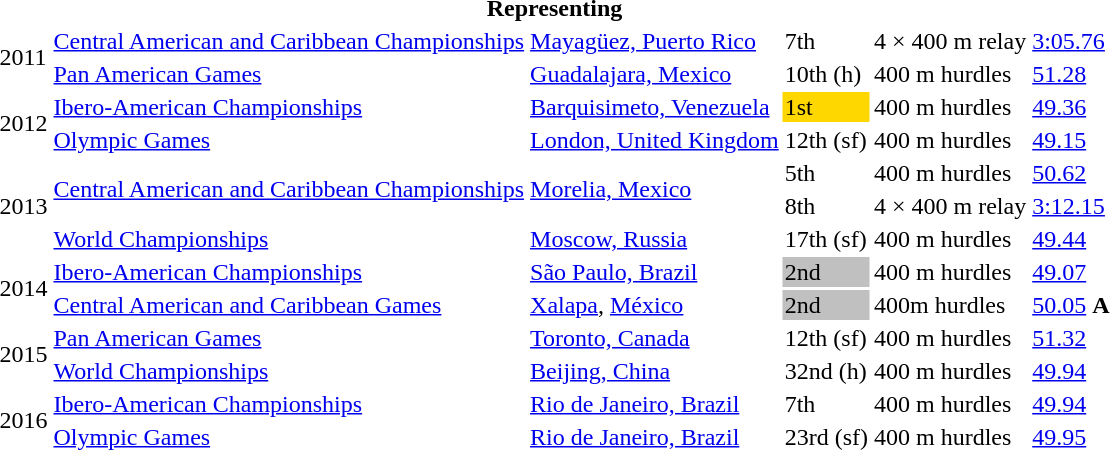<table>
<tr>
<th colspan="6">Representing </th>
</tr>
<tr>
<td rowspan=2>2011</td>
<td><a href='#'>Central American and Caribbean Championships</a></td>
<td><a href='#'>Mayagüez, Puerto Rico</a></td>
<td>7th</td>
<td>4 × 400 m relay</td>
<td><a href='#'>3:05.76</a></td>
</tr>
<tr>
<td><a href='#'>Pan American Games</a></td>
<td><a href='#'>Guadalajara, Mexico</a></td>
<td>10th (h)</td>
<td>400 m hurdles</td>
<td><a href='#'>51.28</a></td>
</tr>
<tr>
<td rowspan=2>2012</td>
<td><a href='#'>Ibero-American Championships</a></td>
<td><a href='#'>Barquisimeto, Venezuela</a></td>
<td bgcolor=gold>1st</td>
<td>400 m hurdles</td>
<td><a href='#'>49.36</a></td>
</tr>
<tr>
<td><a href='#'>Olympic Games</a></td>
<td><a href='#'>London, United Kingdom</a></td>
<td>12th (sf)</td>
<td>400 m hurdles</td>
<td><a href='#'>49.15</a></td>
</tr>
<tr>
<td rowspan=3>2013</td>
<td rowspan=2><a href='#'>Central American and Caribbean Championships</a></td>
<td rowspan=2><a href='#'>Morelia, Mexico</a></td>
<td>5th</td>
<td>400 m hurdles</td>
<td><a href='#'>50.62</a></td>
</tr>
<tr>
<td>8th</td>
<td>4 × 400 m relay</td>
<td><a href='#'>3:12.15</a></td>
</tr>
<tr>
<td><a href='#'>World Championships</a></td>
<td><a href='#'>Moscow, Russia</a></td>
<td>17th (sf)</td>
<td>400 m hurdles</td>
<td><a href='#'>49.44</a></td>
</tr>
<tr>
<td rowspan=2>2014</td>
<td><a href='#'>Ibero-American Championships</a></td>
<td><a href='#'>São Paulo, Brazil</a></td>
<td bgcolor=silver>2nd</td>
<td>400 m hurdles</td>
<td><a href='#'>49.07</a></td>
</tr>
<tr>
<td><a href='#'>Central American and Caribbean Games</a></td>
<td><a href='#'>Xalapa</a>, <a href='#'>México</a></td>
<td bgcolor=silver>2nd</td>
<td>400m hurdles</td>
<td><a href='#'>50.05</a> <strong>A</strong></td>
</tr>
<tr>
<td rowspan=2>2015</td>
<td><a href='#'>Pan American Games</a></td>
<td><a href='#'>Toronto, Canada</a></td>
<td>12th (sf)</td>
<td>400 m hurdles</td>
<td><a href='#'>51.32</a></td>
</tr>
<tr>
<td><a href='#'>World Championships</a></td>
<td><a href='#'>Beijing, China</a></td>
<td>32nd (h)</td>
<td>400 m hurdles</td>
<td><a href='#'>49.94</a></td>
</tr>
<tr>
<td rowspan=2>2016</td>
<td><a href='#'>Ibero-American Championships</a></td>
<td><a href='#'>Rio de Janeiro, Brazil</a></td>
<td>7th</td>
<td>400 m hurdles</td>
<td><a href='#'>49.94</a></td>
</tr>
<tr>
<td><a href='#'>Olympic Games</a></td>
<td><a href='#'>Rio de Janeiro, Brazil</a></td>
<td>23rd (sf)</td>
<td>400 m hurdles</td>
<td><a href='#'>49.95</a></td>
</tr>
</table>
